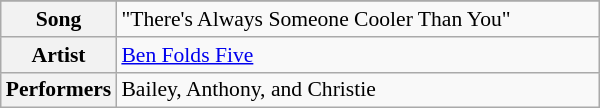<table class="wikitable" style="font-size: 90%" width=400px>
<tr>
</tr>
<tr>
<th width=10%>Song</th>
<td>"There's Always Someone Cooler Than You"</td>
</tr>
<tr>
<th width=10%>Artist</th>
<td><a href='#'>Ben Folds Five</a></td>
</tr>
<tr>
<th width=10%>Performers</th>
<td>Bailey, Anthony, and Christie</td>
</tr>
</table>
